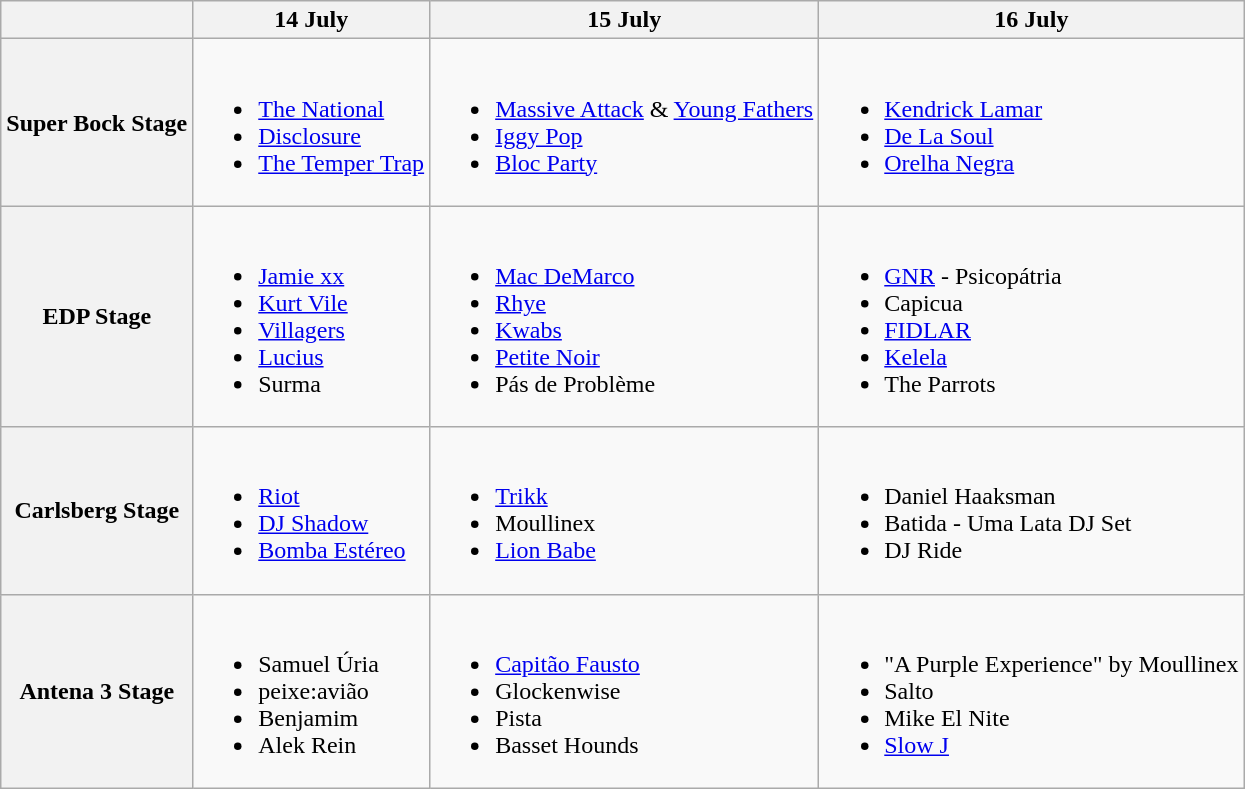<table class="wikitable">
<tr>
<th></th>
<th>14 July</th>
<th>15 July</th>
<th>16 July</th>
</tr>
<tr>
<th>Super Bock Stage</th>
<td><br><ul><li><a href='#'>The National</a></li><li><a href='#'>Disclosure</a></li><li><a href='#'>The Temper Trap</a></li></ul></td>
<td><br><ul><li><a href='#'>Massive Attack</a> & <a href='#'>Young Fathers</a></li><li><a href='#'>Iggy Pop</a></li><li><a href='#'>Bloc Party</a></li></ul></td>
<td><br><ul><li><a href='#'>Kendrick Lamar</a></li><li><a href='#'>De La Soul</a></li><li><a href='#'>Orelha Negra</a></li></ul></td>
</tr>
<tr>
<th>EDP Stage</th>
<td><br><ul><li><a href='#'>Jamie xx</a></li><li><a href='#'>Kurt Vile</a></li><li><a href='#'>Villagers</a></li><li><a href='#'>Lucius</a></li><li>Surma</li></ul></td>
<td><br><ul><li><a href='#'>Mac DeMarco</a></li><li><a href='#'>Rhye</a></li><li><a href='#'>Kwabs</a></li><li><a href='#'>Petite Noir</a></li><li>Pás de Problème</li></ul></td>
<td><br><ul><li><a href='#'>GNR</a> - Psicopátria</li><li>Capicua</li><li><a href='#'>FIDLAR</a></li><li><a href='#'>Kelela</a></li><li>The Parrots</li></ul></td>
</tr>
<tr>
<th>Carlsberg Stage</th>
<td><br><ul><li><a href='#'>Riot</a></li><li><a href='#'>DJ Shadow</a></li><li><a href='#'>Bomba Estéreo</a></li></ul></td>
<td><br><ul><li><a href='#'>Trikk</a></li><li>Moullinex</li><li><a href='#'>Lion Babe</a></li></ul></td>
<td><br><ul><li>Daniel Haaksman</li><li>Batida - Uma Lata DJ Set</li><li>DJ Ride</li></ul></td>
</tr>
<tr>
<th>Antena 3 Stage</th>
<td><br><ul><li>Samuel Úria</li><li>peixe:avião</li><li>Benjamim</li><li>Alek Rein</li></ul></td>
<td><br><ul><li><a href='#'>Capitão Fausto</a></li><li>Glockenwise</li><li>Pista</li><li>Basset Hounds</li></ul></td>
<td><br><ul><li>"A Purple Experience" by Moullinex</li><li>Salto</li><li>Mike El Nite</li><li><a href='#'>Slow J</a></li></ul></td>
</tr>
</table>
